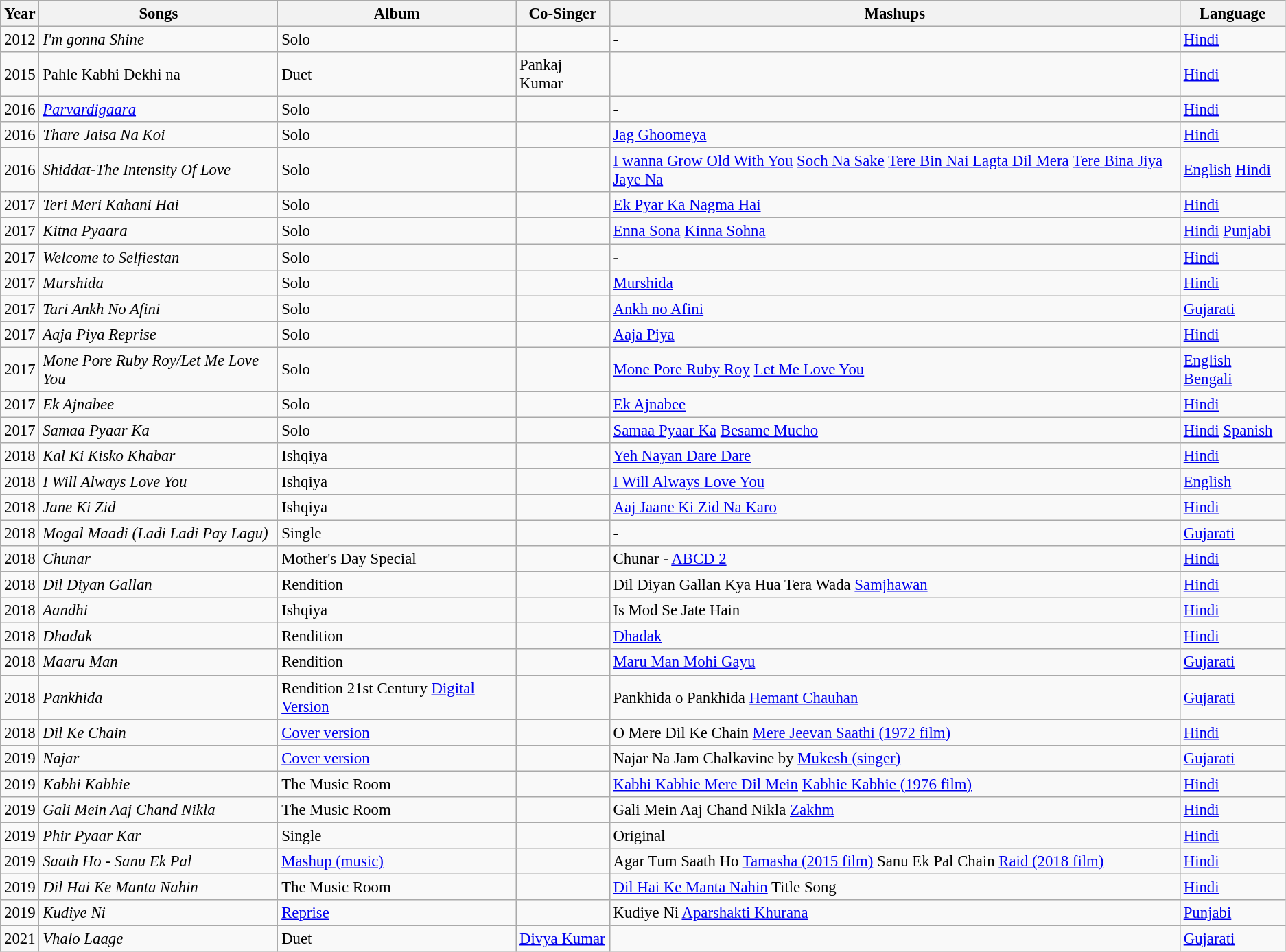<table class="wikitable" style="font-size:95%;">
<tr>
<th>Year</th>
<th>Songs</th>
<th>Album</th>
<th>Co-Singer</th>
<th>Mashups</th>
<th>Language</th>
</tr>
<tr>
<td>2012</td>
<td><em>I'm gonna Shine</em></td>
<td>Solo</td>
<td></td>
<td>-</td>
<td><a href='#'>Hindi</a></td>
</tr>
<tr>
<td>2015</td>
<td>Pahle Kabhi Dekhi na</td>
<td>Duet</td>
<td>Pankaj Kumar</td>
<td></td>
<td><a href='#'>Hindi</a></td>
</tr>
<tr>
<td>2016</td>
<td><em><a href='#'>Parvardigaara</a></em></td>
<td>Solo</td>
<td></td>
<td>-</td>
<td><a href='#'>Hindi</a></td>
</tr>
<tr>
<td>2016</td>
<td><em>Thare Jaisa Na Koi</em></td>
<td>Solo</td>
<td></td>
<td><a href='#'>Jag Ghoomeya</a></td>
<td><a href='#'>Hindi</a></td>
</tr>
<tr>
<td>2016</td>
<td><em>Shiddat-The Intensity Of Love</em></td>
<td>Solo</td>
<td></td>
<td><a href='#'>I wanna Grow Old With You</a> <a href='#'>Soch Na Sake</a> <a href='#'>Tere Bin Nai Lagta Dil Mera</a> <a href='#'>Tere Bina Jiya Jaye Na</a></td>
<td><a href='#'>English</a> <a href='#'>Hindi</a></td>
</tr>
<tr>
<td>2017</td>
<td><em>Teri Meri Kahani Hai</em></td>
<td>Solo</td>
<td></td>
<td><a href='#'>Ek Pyar Ka Nagma Hai</a></td>
<td><a href='#'>Hindi</a></td>
</tr>
<tr>
<td>2017</td>
<td><em>Kitna Pyaara</em></td>
<td>Solo</td>
<td></td>
<td><a href='#'>Enna Sona</a> <a href='#'>Kinna Sohna</a></td>
<td><a href='#'>Hindi</a> <a href='#'>Punjabi</a></td>
</tr>
<tr>
<td>2017</td>
<td><em>Welcome to Selfiestan</em></td>
<td>Solo</td>
<td></td>
<td>-</td>
<td><a href='#'>Hindi</a></td>
</tr>
<tr>
<td>2017</td>
<td><em>Murshida</em></td>
<td>Solo</td>
<td></td>
<td><a href='#'>Murshida</a></td>
<td><a href='#'>Hindi</a></td>
</tr>
<tr>
<td>2017</td>
<td><em>Tari Ankh No Afini</em></td>
<td>Solo</td>
<td></td>
<td><a href='#'>Ankh no Afini</a></td>
<td><a href='#'>Gujarati</a></td>
</tr>
<tr>
<td>2017</td>
<td><em>Aaja Piya Reprise</em></td>
<td>Solo</td>
<td></td>
<td><a href='#'>Aaja Piya</a></td>
<td><a href='#'>Hindi</a></td>
</tr>
<tr>
<td>2017</td>
<td><em>Mone Pore Ruby Roy/Let Me Love You</em></td>
<td>Solo</td>
<td></td>
<td><a href='#'>Mone Pore Ruby Roy</a> <a href='#'>Let Me Love You</a></td>
<td><a href='#'>English</a> <a href='#'>Bengali</a></td>
</tr>
<tr>
<td>2017</td>
<td><em>Ek Ajnabee</em></td>
<td>Solo</td>
<td></td>
<td><a href='#'>Ek Ajnabee</a></td>
<td><a href='#'>Hindi</a></td>
</tr>
<tr>
<td>2017</td>
<td><em>Samaa Pyaar Ka</em></td>
<td>Solo</td>
<td></td>
<td><a href='#'>Samaa Pyaar Ka</a> <a href='#'>Besame Mucho</a></td>
<td><a href='#'>Hindi</a> <a href='#'>Spanish</a></td>
</tr>
<tr>
<td>2018</td>
<td><em>Kal Ki Kisko Khabar</em></td>
<td>Ishqiya</td>
<td></td>
<td><a href='#'>Yeh Nayan Dare Dare</a></td>
<td><a href='#'>Hindi</a></td>
</tr>
<tr>
<td>2018</td>
<td><em>I Will Always Love You</em></td>
<td>Ishqiya</td>
<td></td>
<td><a href='#'>I Will Always Love You</a></td>
<td><a href='#'>English</a></td>
</tr>
<tr>
<td>2018</td>
<td><em>Jane Ki Zid</em></td>
<td>Ishqiya</td>
<td></td>
<td><a href='#'>Aaj Jaane Ki Zid Na Karo</a></td>
<td><a href='#'>Hindi</a></td>
</tr>
<tr>
<td>2018</td>
<td><em>Mogal Maadi (Ladi Ladi Pay Lagu)</em></td>
<td>Single</td>
<td></td>
<td>-</td>
<td><a href='#'>Gujarati</a></td>
</tr>
<tr>
<td>2018</td>
<td><em>Chunar</em></td>
<td>Mother's Day Special</td>
<td></td>
<td>Chunar - <a href='#'>ABCD 2</a></td>
<td><a href='#'>Hindi</a></td>
</tr>
<tr>
<td>2018</td>
<td><em>Dil Diyan Gallan</em></td>
<td>Rendition</td>
<td></td>
<td>Dil Diyan Gallan Kya Hua Tera Wada <a href='#'>Samjhawan</a></td>
<td><a href='#'>Hindi</a></td>
</tr>
<tr>
<td>2018</td>
<td><em>Aandhi</em></td>
<td>Ishqiya</td>
<td></td>
<td>Is Mod Se Jate Hain</td>
<td><a href='#'>Hindi</a></td>
</tr>
<tr>
<td>2018</td>
<td><em>Dhadak</em></td>
<td>Rendition</td>
<td></td>
<td><a href='#'>Dhadak</a></td>
<td><a href='#'>Hindi</a></td>
</tr>
<tr>
<td>2018</td>
<td><em>Maaru Man</em></td>
<td>Rendition</td>
<td></td>
<td><a href='#'>Maru Man Mohi Gayu</a></td>
<td><a href='#'>Gujarati</a></td>
</tr>
<tr>
<td>2018</td>
<td><em>Pankhida</em></td>
<td>Rendition 21st Century <a href='#'>Digital Version</a></td>
<td></td>
<td>Pankhida o Pankhida <a href='#'>Hemant Chauhan</a></td>
<td><a href='#'>Gujarati</a></td>
</tr>
<tr>
<td>2018</td>
<td><em>Dil Ke Chain</em></td>
<td><a href='#'>Cover version</a></td>
<td></td>
<td>O Mere Dil Ke Chain <a href='#'>Mere Jeevan Saathi (1972 film)</a></td>
<td><a href='#'>Hindi</a></td>
</tr>
<tr>
<td>2019</td>
<td><em>Najar</em></td>
<td><a href='#'>Cover version</a></td>
<td></td>
<td>Najar Na Jam Chalkavine by <a href='#'>Mukesh (singer)</a></td>
<td><a href='#'>Gujarati</a></td>
</tr>
<tr>
<td>2019</td>
<td><em>Kabhi Kabhie</em></td>
<td>The Music Room</td>
<td></td>
<td><a href='#'>Kabhi Kabhie Mere Dil Mein</a> <a href='#'>Kabhie Kabhie (1976 film)</a></td>
<td><a href='#'>Hindi</a></td>
</tr>
<tr>
<td>2019</td>
<td><em>Gali Mein Aaj Chand Nikla</em></td>
<td>The Music Room</td>
<td></td>
<td>Gali Mein Aaj Chand Nikla <a href='#'>Zakhm</a></td>
<td><a href='#'>Hindi</a></td>
</tr>
<tr>
<td>2019</td>
<td><em>Phir Pyaar Kar</em></td>
<td>Single</td>
<td></td>
<td>Original</td>
<td><a href='#'>Hindi</a></td>
</tr>
<tr>
<td>2019</td>
<td><em>Saath Ho - Sanu Ek Pal</em></td>
<td><a href='#'>Mashup (music)</a></td>
<td></td>
<td>Agar Tum Saath Ho <a href='#'>Tamasha (2015 film)</a> Sanu Ek Pal Chain <a href='#'>Raid (2018 film)</a></td>
<td><a href='#'>Hindi</a></td>
</tr>
<tr>
<td>2019</td>
<td><em>Dil Hai Ke Manta Nahin</em></td>
<td>The Music Room</td>
<td></td>
<td><a href='#'>Dil Hai Ke Manta Nahin</a> Title Song</td>
<td><a href='#'>Hindi</a></td>
</tr>
<tr>
<td>2019</td>
<td><em>Kudiye Ni</em></td>
<td><a href='#'>Reprise</a></td>
<td></td>
<td>Kudiye Ni <a href='#'>Aparshakti Khurana</a></td>
<td><a href='#'>Punjabi</a></td>
</tr>
<tr>
<td>2021</td>
<td><em> Vhalo Laage</em></td>
<td>Duet</td>
<td><a href='#'>Divya Kumar</a></td>
<td></td>
<td><a href='#'>Gujarati</a></td>
</tr>
</table>
